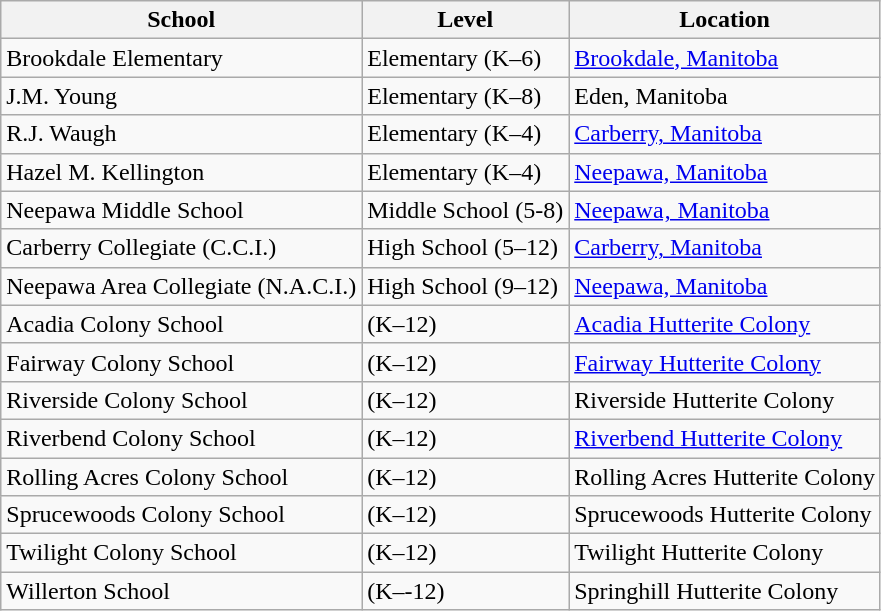<table class="wikitable">
<tr>
<th>School</th>
<th>Level</th>
<th>Location</th>
</tr>
<tr>
<td>Brookdale Elementary</td>
<td>Elementary (K–6)</td>
<td><a href='#'>Brookdale, Manitoba</a></td>
</tr>
<tr>
<td>J.M. Young</td>
<td>Elementary  (K–8)</td>
<td>Eden, Manitoba</td>
</tr>
<tr>
<td>R.J. Waugh</td>
<td>Elementary  (K–4)</td>
<td><a href='#'>Carberry, Manitoba</a></td>
</tr>
<tr>
<td>Hazel M. Kellington</td>
<td>Elementary  (K–4)</td>
<td><a href='#'>Neepawa, Manitoba</a></td>
</tr>
<tr>
<td>Neepawa Middle School</td>
<td>Middle School (5-8)</td>
<td><a href='#'>Neepawa‚ Manitoba</a></td>
</tr>
<tr>
<td>Carberry Collegiate (C.C.I.)</td>
<td>High School  (5–12)</td>
<td><a href='#'>Carberry, Manitoba</a></td>
</tr>
<tr>
<td>Neepawa Area Collegiate (N.A.C.I.)</td>
<td>High School  (9–12)</td>
<td><a href='#'>Neepawa, Manitoba</a></td>
</tr>
<tr>
<td>Acadia Colony School</td>
<td>(K–12)</td>
<td><a href='#'>Acadia Hutterite Colony</a></td>
</tr>
<tr>
<td>Fairway Colony School</td>
<td>(K–12)</td>
<td><a href='#'>Fairway Hutterite Colony</a></td>
</tr>
<tr>
<td>Riverside Colony School</td>
<td>(K–12)</td>
<td>Riverside Hutterite Colony</td>
</tr>
<tr>
<td>Riverbend Colony School</td>
<td>(K–12)</td>
<td><a href='#'>Riverbend Hutterite Colony</a></td>
</tr>
<tr>
<td>Rolling Acres Colony School</td>
<td>(K–12)</td>
<td>Rolling Acres Hutterite Colony</td>
</tr>
<tr>
<td>Sprucewoods Colony School</td>
<td>(K–12)</td>
<td>Sprucewoods Hutterite Colony</td>
</tr>
<tr>
<td>Twilight Colony School</td>
<td>(K–12)</td>
<td>Twilight Hutterite Colony</td>
</tr>
<tr>
<td>Willerton School</td>
<td>(K–-12)</td>
<td>Springhill Hutterite Colony</td>
</tr>
</table>
